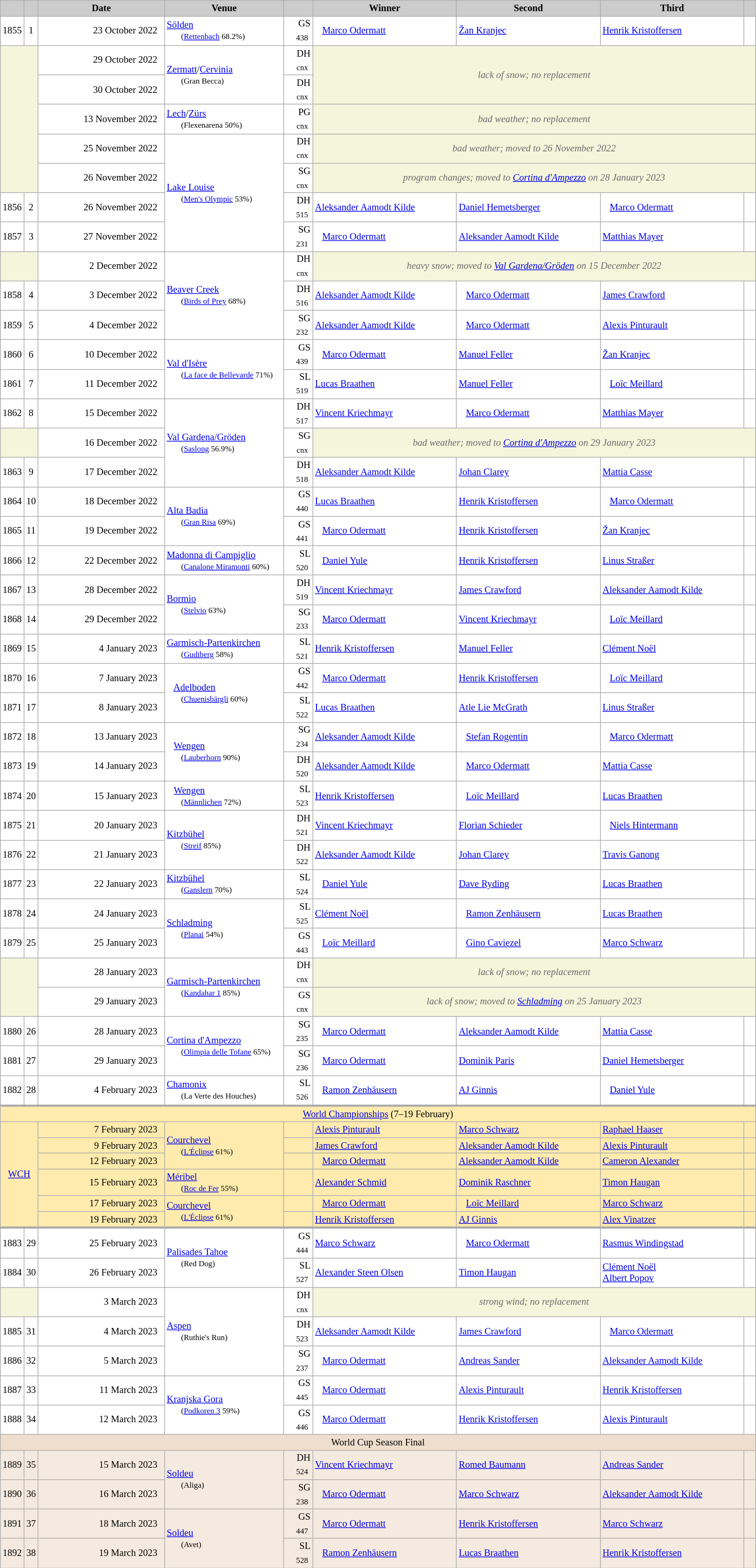<table class="wikitable sortable" style="background:#fff; font-size:86%; line-height:16px; border:grey solid 1px; border-collapse:collapse;">
<tr>
<th scope="col" style="background:#ccc; width=30 px;"></th>
<th scope="col" style="background:#ccc; width=10 px;"></th>
<th scope="col" style="background:#ccc; width:175px;">Date</th>
<th scope="col" style="background:#ccc; width:165px;">Venue</th>
<th scope="col" style="background:#ccc; width:35px;"></th>
<th scope="col" style="background:#ccc; width:200px;">Winner</th>
<th scope="col" style="background:#ccc; width:200px;">Second</th>
<th scope="col" style="background:#ccc; width:200px;">Third</th>
<th scope="col" style="background:#ccc; width:10px;"></th>
</tr>
<tr>
<td align="center">1855</td>
<td align="center">1</td>
<td align="right">23 October 2022  </td>
<td> <a href='#'>Sölden</a><br>         <small>(<a href='#'>Rettenbach</a> 68.2%)</small></td>
<td align=right>GS <sub>438</sub> </td>
<td>   <a href='#'>Marco Odermatt</a></td>
<td> <a href='#'>Žan Kranjec</a></td>
<td> <a href='#'>Henrik Kristoffersen</a></td>
<td></td>
</tr>
<tr>
<td colspan=2 rowspan=5 bgcolor="F5F5DC"></td>
<td align="right">29 October 2022  </td>
<td rowspan=2> <a href='#'>Zermatt</a>/<a href='#'>Cervinia</a><br>         <small>(Gran Becca)</small></td>
<td align=right>DH <sub>cnx</sub> </td>
<td colspan=4 rowspan=2 align=center bgcolor="F5F5DC" style=color:#696969><em>lack of snow; no replacement</em></td>
</tr>
<tr>
<td align="right">30 October 2022  </td>
<td align=right>DH <sub>cnx</sub> </td>
</tr>
<tr>
<td align="right">13 November 2022  </td>
<td> <a href='#'>Lech</a>/<a href='#'>Zürs</a><br>         <small>(Flexenarena 50%)</small></td>
<td align=right>PG <sub>cnx</sub> </td>
<td colspan=4 align=center bgcolor="F5F5DC" style=color:#696969><em>bad weather; no replacement</em></td>
</tr>
<tr>
<td align="right">25 November 2022  </td>
<td rowspan=4> <a href='#'>Lake Louise</a><br>         <small>(<a href='#'>Men's Olympic</a> 53%)</small></td>
<td align=right>DH <sub>cnx</sub> </td>
<td colspan=4 align=center bgcolor="F5F5DC" style=color:#696969><em>bad weather; moved to 26 November 2022</em></td>
</tr>
<tr>
<td align="right">26 November 2022  </td>
<td align=right>SG <sub>cnx</sub> </td>
<td colspan=4 align=center bgcolor="F5F5DC" style=color:#696969><em>program changes; moved to <a href='#'>Cortina d'Ampezzo</a> on 28 January 2023</em></td>
</tr>
<tr>
<td align="center">1856</td>
<td align="center">2</td>
<td align="right">26 November 2022  </td>
<td align=right>DH <sub>515</sub> </td>
<td> <a href='#'>Aleksander Aamodt Kilde</a></td>
<td> <a href='#'>Daniel Hemetsberger</a></td>
<td>   <a href='#'>Marco Odermatt</a></td>
<td></td>
</tr>
<tr>
<td align="center">1857</td>
<td align="center">3</td>
<td align="right">27 November 2022  </td>
<td align=right>SG <sub>231</sub> </td>
<td>   <a href='#'>Marco Odermatt</a></td>
<td> <a href='#'>Aleksander Aamodt Kilde</a></td>
<td> <a href='#'>Matthias Mayer</a></td>
<td></td>
</tr>
<tr>
<td colspan=2 bgcolor="F5F5DC"></td>
<td align="right">2 December 2022  </td>
<td rowspan=3> <a href='#'>Beaver Creek</a><br>         <small>(<a href='#'>Birds of Prey</a> 68%)</small></td>
<td align=right>DH <sub>cnx</sub> </td>
<td colspan=4 align=center bgcolor="F5F5DC" style=color:#696969><em>heavy snow; moved to <a href='#'>Val Gardena/Gröden</a> on 15 December 2022</em></td>
</tr>
<tr>
<td align="center">1858</td>
<td align="center">4</td>
<td align="right">3 December 2022  </td>
<td align=right>DH <sub>516</sub> </td>
<td> <a href='#'>Aleksander Aamodt Kilde</a></td>
<td>   <a href='#'>Marco Odermatt</a></td>
<td> <a href='#'>James Crawford</a></td>
<td></td>
</tr>
<tr>
<td align="center">1859</td>
<td align="center">5</td>
<td align="right">4 December 2022  </td>
<td align=right>SG <sub>232</sub> </td>
<td> <a href='#'>Aleksander Aamodt Kilde</a></td>
<td>   <a href='#'>Marco Odermatt</a></td>
<td> <a href='#'>Alexis Pinturault</a></td>
<td></td>
</tr>
<tr>
<td align="center">1860</td>
<td align="center">6</td>
<td align="right">10 December 2022  </td>
<td rowspan=2> <a href='#'>Val d'Isère</a><br>         <small>(<a href='#'>La face de Bellevarde</a> 71%)</small></td>
<td align=right>GS <sub>439</sub> </td>
<td>   <a href='#'>Marco Odermatt</a></td>
<td> <a href='#'>Manuel Feller</a></td>
<td> <a href='#'>Žan Kranjec</a></td>
<td></td>
</tr>
<tr>
<td align="center">1861</td>
<td align="center">7</td>
<td align="right">11 December 2022  </td>
<td align=right>SL <sub>519</sub> </td>
<td> <a href='#'>Lucas Braathen</a></td>
<td> <a href='#'>Manuel Feller</a></td>
<td>   <a href='#'>Loïc Meillard</a></td>
<td></td>
</tr>
<tr>
<td align="center">1862</td>
<td align="center">8</td>
<td align="right">15 December 2022  </td>
<td rowspan=3> <a href='#'>Val Gardena/Gröden</a><br>         <small>(<a href='#'>Saslong</a> 56.9%)</small></td>
<td align=right>DH <sub>517</sub> </td>
<td> <a href='#'>Vincent Kriechmayr</a></td>
<td>   <a href='#'>Marco Odermatt</a></td>
<td> <a href='#'>Matthias Mayer</a></td>
<td></td>
</tr>
<tr>
<td colspan=2 bgcolor="F5F5DC"></td>
<td align="right">16 December 2022  </td>
<td align=right>SG <sub>cnx</sub> </td>
<td colspan=4 align=center bgcolor="F5F5DC" style=color:#696969><em>bad weather; moved to <a href='#'>Cortina d'Ampezzo</a> on 29 January 2023</em></td>
</tr>
<tr>
<td align="center">1863</td>
<td align="center">9</td>
<td align="right">17 December 2022  </td>
<td align=right>DH <sub>518</sub> </td>
<td> <a href='#'>Aleksander Aamodt Kilde</a></td>
<td> <a href='#'>Johan Clarey</a></td>
<td> <a href='#'>Mattia Casse</a></td>
<td></td>
</tr>
<tr>
<td align="center">1864</td>
<td align="center">10</td>
<td align="right">18 December 2022  </td>
<td rowspan=2> <a href='#'>Alta Badia</a><br>         <small>(<a href='#'>Gran Risa</a> 69%)</small></td>
<td align=right>GS <sub>440</sub> </td>
<td> <a href='#'>Lucas Braathen</a></td>
<td> <a href='#'>Henrik Kristoffersen</a></td>
<td>   <a href='#'>Marco Odermatt</a></td>
<td></td>
</tr>
<tr>
<td align="center">1865</td>
<td align="center">11</td>
<td align="right">19 December 2022  </td>
<td align=right>GS <sub>441</sub> </td>
<td>   <a href='#'>Marco Odermatt</a></td>
<td> <a href='#'>Henrik Kristoffersen</a></td>
<td> <a href='#'>Žan Kranjec</a></td>
<td></td>
</tr>
<tr>
<td align="center">1866</td>
<td align="center">12</td>
<td align="right">22 December 2022  </td>
<td> <a href='#'>Madonna di Campiglio</a><br>         <small>(<a href='#'>Canalone Miramonti</a> 60%)</small></td>
<td align=right>SL <sub>520</sub> </td>
<td>   <a href='#'>Daniel Yule</a></td>
<td> <a href='#'>Henrik Kristoffersen</a></td>
<td> <a href='#'>Linus Straßer</a></td>
<td></td>
</tr>
<tr>
<td align="center">1867</td>
<td align="center">13</td>
<td align="right">28 December 2022  </td>
<td rowspan=2> <a href='#'>Bormio</a><br>         <small>(<a href='#'>Stelvio</a> 63%)</small></td>
<td align=right>DH <sub>519</sub> </td>
<td> <a href='#'>Vincent Kriechmayr</a></td>
<td> <a href='#'>James Crawford</a></td>
<td> <a href='#'>Aleksander Aamodt Kilde</a></td>
<td></td>
</tr>
<tr>
<td align="center">1868</td>
<td align="center">14</td>
<td align="right">29 December 2022  </td>
<td align=right>SG <sub>233</sub> </td>
<td>   <a href='#'>Marco Odermatt</a></td>
<td> <a href='#'>Vincent Kriechmayr</a></td>
<td>   <a href='#'>Loïc Meillard</a></td>
<td></td>
</tr>
<tr>
<td align="center">1869</td>
<td align="center">15</td>
<td align="right">4 January 2023  </td>
<td> <a href='#'>Garmisch-Partenkirchen</a><br>         <small>(<a href='#'>Gudiberg</a> 58%)</small></td>
<td align=right>SL <sub>521</sub> </td>
<td> <a href='#'>Henrik Kristoffersen</a></td>
<td> <a href='#'>Manuel Feller</a></td>
<td> <a href='#'>Clément Noël</a></td>
<td></td>
</tr>
<tr>
<td align="center">1870</td>
<td align="center">16</td>
<td align="right">7 January 2023  </td>
<td rowspan=2>   <a href='#'>Adelboden</a><br>         <small>(<a href='#'>Chuenisbärgli</a> 60%)</small></td>
<td align=right>GS <sub>442</sub> </td>
<td>   <a href='#'>Marco Odermatt</a></td>
<td> <a href='#'>Henrik Kristoffersen</a></td>
<td>   <a href='#'>Loïc Meillard</a></td>
<td></td>
</tr>
<tr>
<td align="center">1871</td>
<td align="center">17</td>
<td align="right">8 January 2023  </td>
<td align=right>SL <sub>522</sub> </td>
<td> <a href='#'>Lucas Braathen</a></td>
<td> <a href='#'>Atle Lie McGrath</a></td>
<td> <a href='#'>Linus Straßer</a></td>
<td></td>
</tr>
<tr>
<td align="center">1872</td>
<td align="center">18</td>
<td align="right">13 January 2023  </td>
<td rowspan=2>   <a href='#'>Wengen</a><br>         <small>(<a href='#'>Lauberhorn</a> 90%)</small></td>
<td align=right>SG <sub>234</sub> </td>
<td> <a href='#'>Aleksander Aamodt Kilde</a></td>
<td>   <a href='#'>Stefan Rogentin</a></td>
<td>   <a href='#'>Marco Odermatt</a></td>
<td></td>
</tr>
<tr>
<td align="center">1873</td>
<td align="center">19</td>
<td align="right">14 January 2023  </td>
<td align=right>DH <sub>520</sub> </td>
<td> <a href='#'>Aleksander Aamodt Kilde</a></td>
<td>   <a href='#'>Marco Odermatt</a></td>
<td> <a href='#'>Mattia Casse</a></td>
<td></td>
</tr>
<tr>
<td align="center">1874</td>
<td align="center">20</td>
<td align="right">15 January 2023  </td>
<td>   <a href='#'>Wengen</a><br>         <small>(<a href='#'>Männlichen</a> 72%)</small></td>
<td align=right>SL <sub>523</sub> </td>
<td> <a href='#'>Henrik Kristoffersen</a></td>
<td>   <a href='#'>Loïc Meillard</a></td>
<td> <a href='#'>Lucas Braathen</a></td>
<td></td>
</tr>
<tr>
<td align="center">1875</td>
<td align="center">21</td>
<td align="right">20 January 2023  </td>
<td rowspan=2> <a href='#'>Kitzbühel</a><br>         <small>(<a href='#'>Streif</a> 85%)</small></td>
<td align=right>DH <sub>521</sub> </td>
<td> <a href='#'>Vincent Kriechmayr</a></td>
<td> <a href='#'>Florian Schieder</a></td>
<td>   <a href='#'>Niels Hintermann</a></td>
<td></td>
</tr>
<tr>
<td align="center">1876</td>
<td align="center">22</td>
<td align="right">21 January 2023  </td>
<td align=right>DH <sub>522</sub> </td>
<td> <a href='#'>Aleksander Aamodt Kilde</a></td>
<td> <a href='#'>Johan Clarey</a></td>
<td> <a href='#'>Travis Ganong</a></td>
<td></td>
</tr>
<tr>
<td align="center">1877</td>
<td align="center">23</td>
<td align="right">22 January 2023  </td>
<td> <a href='#'>Kitzbühel</a><br>         <small>(<a href='#'>Ganslern</a> 70%)</small></td>
<td align=right>SL <sub>524</sub> </td>
<td>   <a href='#'>Daniel Yule</a></td>
<td> <a href='#'>Dave Ryding</a></td>
<td> <a href='#'>Lucas Braathen</a></td>
<td></td>
</tr>
<tr>
<td align="center">1878</td>
<td align="center">24</td>
<td align="right">24 January 2023  </td>
<td rowspan=2> <a href='#'>Schladming</a><br>         <small>(<a href='#'>Planai</a> 54%)</small></td>
<td align=right>SL <sub>525</sub> </td>
<td> <a href='#'>Clément Noël</a></td>
<td>   <a href='#'>Ramon Zenhäusern</a></td>
<td> <a href='#'>Lucas Braathen</a></td>
<td></td>
</tr>
<tr>
<td align="center">1879</td>
<td align="center">25</td>
<td align="right">25 January 2023  </td>
<td align=right>GS <sub>443</sub> </td>
<td>   <a href='#'>Loïc Meillard</a></td>
<td>   <a href='#'>Gino Caviezel</a></td>
<td> <a href='#'>Marco Schwarz</a></td>
<td></td>
</tr>
<tr>
<td colspan=2 rowspan=2 bgcolor="F5F5DC"></td>
<td align="right">28 January 2023  </td>
<td rowspan=2> <a href='#'>Garmisch-Partenkirchen</a><br>         <small>(<a href='#'>Kandahar 1</a> 85%)</small></td>
<td align=right>DH <sub>cnx</sub> </td>
<td colspan=4 align=center bgcolor="F5F5DC" style=color:#696969><em>lack of snow; no replacement</em></td>
</tr>
<tr>
<td align="right">29 January 2023  </td>
<td align=right>GS <sub>cnx</sub> </td>
<td colspan=4 align=center bgcolor="F5F5DC" style=color:#696969><em>lack of snow; moved to <a href='#'>Schladming</a> on 25 January 2023</em></td>
</tr>
<tr>
<td align="center">1880</td>
<td align="center">26</td>
<td align="right">28 January 2023  </td>
<td rowspan=2> <a href='#'>Cortina d'Ampezzo</a><br>         <small>(<a href='#'>Olimpia delle Tofane</a> 65%)</small></td>
<td align=right>SG <sub>235</sub> </td>
<td>   <a href='#'>Marco Odermatt</a></td>
<td> <a href='#'>Aleksander Aamodt Kilde</a></td>
<td> <a href='#'>Mattia Casse</a></td>
<td></td>
</tr>
<tr>
<td align="center">1881</td>
<td align="center">27</td>
<td align="right">29 January 2023  </td>
<td align=right>SG <sub>236</sub> </td>
<td>   <a href='#'>Marco Odermatt</a></td>
<td> <a href='#'>Dominik Paris</a></td>
<td> <a href='#'>Daniel Hemetsberger</a></td>
<td></td>
</tr>
<tr>
<td align="center">1882</td>
<td align="center">28</td>
<td align="right">4 February 2023  </td>
<td> <a href='#'>Chamonix</a><br>         <small>(La Verte des Houches)</small></td>
<td align=right>SL <sub>526</sub> </td>
<td>   <a href='#'>Ramon Zenhäusern</a></td>
<td> <a href='#'>AJ Ginnis</a></td>
<td>   <a href='#'>Daniel Yule</a></td>
<td></td>
</tr>
<tr style="background:#FFEBAD">
<td align=center style="border-top-width:3px" colspan=9><a href='#'>World Championships</a> (7–19 February)</td>
</tr>
<tr style="background:#FFEBAD">
<td colspan=2 rowspan=6 align="center" style="border-bottom-width:3px"><a href='#'>WCH</a></td>
<td align="right">7 February 2023  </td>
<td rowspan=3> <a href='#'>Courchevel</a><br>         <small>(<a href='#'>L'Éclipse</a> 61%)</small></td>
<td align="center"></td>
<td> <a href='#'>Alexis Pinturault</a></td>
<td> <a href='#'>Marco Schwarz</a></td>
<td> <a href='#'>Raphael Haaser</a></td>
<td></td>
</tr>
<tr style="background:#FFEBAD">
<td align="right">9 February 2023  </td>
<td align="center"></td>
<td> <a href='#'>James Crawford</a></td>
<td> <a href='#'>Aleksander Aamodt Kilde</a></td>
<td> <a href='#'>Alexis Pinturault</a></td>
<td></td>
</tr>
<tr style="background:#FFEBAD">
<td align="right">12 February 2023  </td>
<td align="center"></td>
<td>   <a href='#'>Marco Odermatt</a></td>
<td> <a href='#'>Aleksander Aamodt Kilde</a></td>
<td> <a href='#'>Cameron Alexander</a></td>
<td></td>
</tr>
<tr style="background:#FFEBAD">
<td align="right">15 February 2023  </td>
<td> <a href='#'>Méribel</a><br>         <small>(<a href='#'>Roc de Fer</a> 55%)</small></td>
<td align="center"></td>
<td> <a href='#'>Alexander Schmid</a></td>
<td> <a href='#'>Dominik Raschner</a></td>
<td> <a href='#'>Timon Haugan</a></td>
<td></td>
</tr>
<tr style="background:#FFEBAD">
<td align="right">17 February 2023  </td>
<td rowspan=2 style="border-bottom-width:3px"> <a href='#'>Courchevel</a><br>         <small>(<a href='#'>L'Éclipse</a> 61%)</small></td>
<td align="center"></td>
<td>   <a href='#'>Marco Odermatt</a></td>
<td>   <a href='#'>Loïc Meillard</a></td>
<td> <a href='#'>Marco Schwarz</a></td>
<td></td>
</tr>
<tr style="background:#FFEBAD">
<td align="right" style="border-bottom-width:3px">19 February 2023  </td>
<td align="center" style="border-bottom-width:3px"></td>
<td style="border-bottom-width:3px"> <a href='#'>Henrik Kristoffersen</a></td>
<td style="border-bottom-width:3px"> <a href='#'>AJ Ginnis</a></td>
<td style="border-bottom-width:3px"> <a href='#'>Alex Vinatzer</a></td>
<td style="border-bottom-width:3px"></td>
</tr>
<tr>
<td align="center">1883</td>
<td align="center">29</td>
<td align="right">25 February 2023  </td>
<td rowspan=2> <a href='#'>Palisades Tahoe</a><br>         <small>(Red Dog)</small></td>
<td align=right>GS <sub>444</sub> </td>
<td> <a href='#'>Marco Schwarz</a></td>
<td>   <a href='#'>Marco Odermatt</a></td>
<td> <a href='#'>Rasmus Windingstad</a></td>
<td></td>
</tr>
<tr>
<td align="center">1884</td>
<td align="center">30</td>
<td align="right">26 February 2023  </td>
<td align=right>SL <sub>527</sub> </td>
<td> <a href='#'>Alexander Steen Olsen</a></td>
<td> <a href='#'>Timon Haugan</a></td>
<td> <a href='#'>Clément Noël</a><br> <a href='#'>Albert Popov</a></td>
<td></td>
</tr>
<tr>
<td colspan=2 bgcolor="F5F5DC"></td>
<td align="right">3 March 2023  </td>
<td rowspan=3> <a href='#'>Aspen</a><br>         <small>(Ruthie's Run)</small></td>
<td align=right>DH <sub>cnx</sub> </td>
<td colspan=4 align=center bgcolor="F5F5DC" style=color:#696969><em>strong wind; no replacement</em></td>
</tr>
<tr>
<td align="center">1885</td>
<td align="center">31</td>
<td align="right">4 March 2023  </td>
<td align=right>DH <sub>523</sub> </td>
<td> <a href='#'>Aleksander Aamodt Kilde</a></td>
<td> <a href='#'>James Crawford</a></td>
<td>   <a href='#'>Marco Odermatt</a></td>
<td></td>
</tr>
<tr>
<td align="center">1886</td>
<td align="center">32</td>
<td align="right">5 March 2023  </td>
<td align=right>SG <sub>237</sub> </td>
<td>   <a href='#'>Marco Odermatt</a></td>
<td> <a href='#'>Andreas Sander</a></td>
<td> <a href='#'>Aleksander Aamodt Kilde</a></td>
<td></td>
</tr>
<tr>
<td align="center">1887</td>
<td align="center">33</td>
<td align="right">11 March 2023  </td>
<td rowspan=2> <a href='#'>Kranjska Gora</a><br>         <small>(<a href='#'>Podkoren 3</a> 59%)</small></td>
<td align=right>GS <sub>445</sub> </td>
<td>   <a href='#'>Marco Odermatt</a></td>
<td> <a href='#'>Alexis Pinturault</a></td>
<td> <a href='#'>Henrik Kristoffersen</a></td>
<td></td>
</tr>
<tr>
<td align="center">1888</td>
<td align="center">34</td>
<td align="right">12 March 2023  </td>
<td align=right>GS <sub>446</sub> </td>
<td>   <a href='#'>Marco Odermatt</a></td>
<td> <a href='#'>Henrik Kristoffersen</a></td>
<td> <a href='#'>Alexis Pinturault</a></td>
<td></td>
</tr>
<tr>
<td bgcolor=#EFDECD colspan=9 align=center>World Cup Season Final</td>
</tr>
<tr bgcolor=#F5EADF>
<td align="center">1889</td>
<td align="center">35</td>
<td align="right">15 March 2023  </td>
<td rowspan=2> <a href='#'>Soldeu</a><br>         <small>(Aliga)</small></td>
<td align=right>DH <sub>524</sub> </td>
<td> <a href='#'>Vincent Kriechmayr</a></td>
<td> <a href='#'>Romed Baumann</a></td>
<td> <a href='#'>Andreas Sander</a></td>
<td></td>
</tr>
<tr bgcolor=#F5EADF>
<td align="center">1890</td>
<td align="center">36</td>
<td align="right">16 March 2023  </td>
<td align=right>SG <sub>238</sub> </td>
<td>   <a href='#'>Marco Odermatt</a></td>
<td> <a href='#'>Marco Schwarz</a></td>
<td> <a href='#'>Aleksander Aamodt Kilde</a></td>
<td></td>
</tr>
<tr bgcolor=#F5EADF>
<td align="center">1891</td>
<td align="center">37</td>
<td align="right">18 March 2023  </td>
<td rowspan=2> <a href='#'>Soldeu</a><br>         <small>(Avet)</small></td>
<td align=right>GS <sub>447</sub> </td>
<td>   <a href='#'>Marco Odermatt</a></td>
<td> <a href='#'>Henrik Kristoffersen</a></td>
<td> <a href='#'>Marco Schwarz</a></td>
<td></td>
</tr>
<tr bgcolor=#F5EADF>
<td align="center">1892</td>
<td align="center">38</td>
<td align="right">19 March 2023  </td>
<td align=right>SL <sub>528</sub> </td>
<td>   <a href='#'>Ramon Zenhäusern</a></td>
<td> <a href='#'>Lucas Braathen</a></td>
<td> <a href='#'>Henrik Kristoffersen</a></td>
<td></td>
</tr>
</table>
